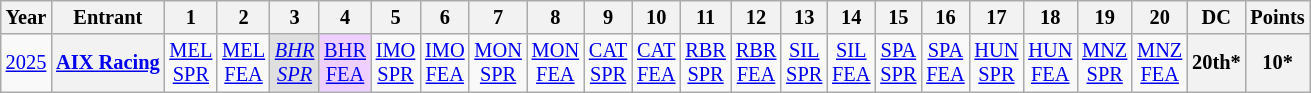<table class="wikitable" style="text-align:center; font-size:85%;">
<tr>
<th>Year</th>
<th>Entrant</th>
<th>1</th>
<th>2</th>
<th>3</th>
<th>4</th>
<th>5</th>
<th>6</th>
<th>7</th>
<th>8</th>
<th>9</th>
<th>10</th>
<th>11</th>
<th>12</th>
<th>13</th>
<th>14</th>
<th>15</th>
<th>16</th>
<th>17</th>
<th>18</th>
<th>19</th>
<th>20</th>
<th>DC</th>
<th>Points</th>
</tr>
<tr>
<td><a href='#'>2025</a></td>
<th nowrap><a href='#'>AIX Racing</a></th>
<td><a href='#'>MEL<br>SPR</a></td>
<td><a href='#'>MEL<br>FEA</a></td>
<td style="background:#DFDFDF;"><em><a href='#'>BHR<br>SPR</a></em><br></td>
<td style="background:#EFCFFF;"><a href='#'>BHR<br>FEA</a><br></td>
<td><a href='#'>IMO<br>SPR</a></td>
<td><a href='#'>IMO<br>FEA</a></td>
<td><a href='#'>MON<br>SPR</a></td>
<td><a href='#'>MON<br>FEA</a></td>
<td><a href='#'>CAT<br>SPR</a></td>
<td><a href='#'>CAT<br>FEA</a></td>
<td><a href='#'>RBR<br>SPR</a></td>
<td><a href='#'>RBR<br>FEA</a></td>
<td><a href='#'>SIL<br>SPR</a></td>
<td><a href='#'>SIL<br>FEA</a></td>
<td><a href='#'>SPA<br>SPR</a></td>
<td><a href='#'>SPA<br>FEA</a></td>
<td><a href='#'>HUN<br>SPR</a></td>
<td><a href='#'>HUN<br>FEA</a></td>
<td><a href='#'>MNZ<br>SPR</a></td>
<td><a href='#'>MNZ<br>FEA</a></td>
<th>20th*</th>
<th>10*</th>
</tr>
</table>
